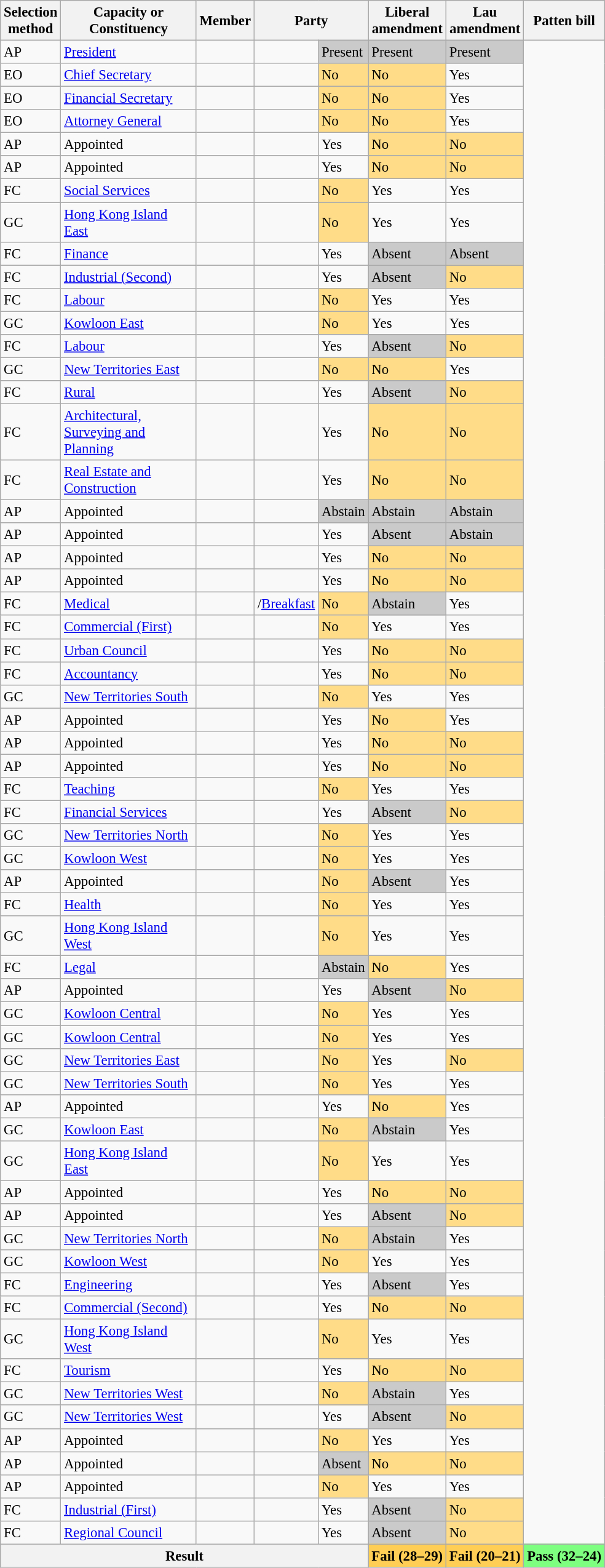<table class="wikitable sortable" style="font-size: 95%;">
<tr valign=center>
<th>Selection<br>method</th>
<th width="140px">Capacity or<br>Constituency</th>
<th>Member</th>
<th colspan=2>Party</th>
<th>Liberal<br>amendment</th>
<th>Lau<br>amendment</th>
<th>Patten bill</th>
</tr>
<tr>
<td>AP</td>
<td><a href='#'>President</a></td>
<td></td>
<td></td>
<td bgcolor=cacaca>Present</td>
<td bgcolor=cacaca>Present</td>
<td bgcolor=cacaca>Present</td>
</tr>
<tr>
<td>EO</td>
<td><a href='#'>Chief Secretary</a></td>
<td></td>
<td></td>
<td style="background:#ffdd88;"> No</td>
<td style="background:#ffdd88;"> No</td>
<td> Yes</td>
</tr>
<tr>
<td>EO</td>
<td><a href='#'>Financial Secretary</a></td>
<td></td>
<td></td>
<td style="background:#ffdd88;"> No</td>
<td style="background:#ffdd88;"> No</td>
<td> Yes</td>
</tr>
<tr>
<td>EO</td>
<td><a href='#'>Attorney General</a></td>
<td></td>
<td></td>
<td style="background:#ffdd88;"> No</td>
<td style="background:#ffdd88;"> No</td>
<td> Yes</td>
</tr>
<tr>
<td>AP</td>
<td>Appointed</td>
<td></td>
<td></td>
<td> Yes</td>
<td style="background:#ffdd88;"> No</td>
<td style="background:#ffdd88;"> No</td>
</tr>
<tr>
<td>AP</td>
<td>Appointed</td>
<td></td>
<td></td>
<td> Yes</td>
<td style="background:#ffdd88;"> No</td>
<td style="background:#ffdd88;"> No</td>
</tr>
<tr>
<td>FC</td>
<td><a href='#'>Social Services</a></td>
<td></td>
<td></td>
<td style="background:#ffdd88;"> No</td>
<td> Yes</td>
<td> Yes</td>
</tr>
<tr>
<td>GC</td>
<td><a href='#'>Hong Kong Island East</a></td>
<td></td>
<td></td>
<td style="background:#ffdd88;"> No</td>
<td> Yes</td>
<td> Yes</td>
</tr>
<tr>
<td>FC</td>
<td><a href='#'>Finance</a></td>
<td></td>
<td></td>
<td> Yes</td>
<td bgcolor=cacaca>Absent</td>
<td bgcolor=cacaca>Absent</td>
</tr>
<tr>
<td>FC</td>
<td><a href='#'>Industrial (Second)</a></td>
<td></td>
<td></td>
<td> Yes</td>
<td bgcolor=cacaca>Absent</td>
<td style="background:#ffdd88;"> No</td>
</tr>
<tr>
<td>FC</td>
<td><a href='#'>Labour</a></td>
<td></td>
<td></td>
<td style="background:#ffdd88;"> No</td>
<td> Yes</td>
<td> Yes</td>
</tr>
<tr>
<td>GC</td>
<td><a href='#'>Kowloon East</a></td>
<td></td>
<td></td>
<td style="background:#ffdd88;"> No</td>
<td> Yes</td>
<td> Yes</td>
</tr>
<tr>
<td>FC</td>
<td><a href='#'>Labour</a></td>
<td></td>
<td></td>
<td> Yes</td>
<td bgcolor=cacaca>Absent</td>
<td style="background:#ffdd88;"> No</td>
</tr>
<tr>
<td>GC</td>
<td><a href='#'>New Territories East</a></td>
<td></td>
<td></td>
<td style="background:#ffdd88;"> No</td>
<td style="background:#ffdd88;"> No</td>
<td> Yes</td>
</tr>
<tr>
<td>FC</td>
<td><a href='#'>Rural</a></td>
<td></td>
<td></td>
<td> Yes</td>
<td bgcolor=cacaca>Absent</td>
<td style="background:#ffdd88;"> No</td>
</tr>
<tr>
<td>FC</td>
<td><a href='#'>Architectural, Surveying and Planning</a></td>
<td></td>
<td></td>
<td> Yes</td>
<td style="background:#ffdd88;"> No</td>
<td style="background:#ffdd88;"> No</td>
</tr>
<tr>
<td>FC</td>
<td><a href='#'>Real Estate and Construction</a></td>
<td></td>
<td></td>
<td> Yes</td>
<td style="background:#ffdd88;"> No</td>
<td style="background:#ffdd88;"> No</td>
</tr>
<tr>
<td>AP</td>
<td>Appointed</td>
<td></td>
<td></td>
<td bgcolor=cacaca>Abstain</td>
<td bgcolor=cacaca>Abstain</td>
<td bgcolor=cacaca>Abstain</td>
</tr>
<tr>
<td>AP</td>
<td>Appointed</td>
<td></td>
<td></td>
<td> Yes</td>
<td bgcolor=cacaca>Absent</td>
<td bgcolor=cacaca>Abstain</td>
</tr>
<tr>
<td>AP</td>
<td>Appointed</td>
<td></td>
<td></td>
<td> Yes</td>
<td style="background:#ffdd88;"> No</td>
<td style="background:#ffdd88;"> No</td>
</tr>
<tr>
<td>AP</td>
<td>Appointed</td>
<td></td>
<td></td>
<td> Yes</td>
<td style="background:#ffdd88;"> No</td>
<td style="background:#ffdd88;"> No</td>
</tr>
<tr>
<td>FC</td>
<td><a href='#'>Medical</a></td>
<td></td>
<td>/<a href='#'>Breakfast</a></td>
<td style="background:#ffdd88;"> No</td>
<td bgcolor=cacaca>Abstain</td>
<td> Yes</td>
</tr>
<tr>
<td>FC</td>
<td><a href='#'>Commercial (First)</a></td>
<td></td>
<td></td>
<td style="background:#ffdd88;"> No</td>
<td> Yes</td>
<td> Yes</td>
</tr>
<tr>
<td>FC</td>
<td><a href='#'>Urban Council</a></td>
<td></td>
<td></td>
<td> Yes</td>
<td style="background:#ffdd88;"> No</td>
<td style="background:#ffdd88;"> No</td>
</tr>
<tr>
<td>FC</td>
<td><a href='#'>Accountancy</a></td>
<td></td>
<td></td>
<td> Yes</td>
<td style="background:#ffdd88;"> No</td>
<td style="background:#ffdd88;"> No</td>
</tr>
<tr>
<td>GC</td>
<td><a href='#'>New Territories South</a></td>
<td></td>
<td></td>
<td style="background:#ffdd88;"> No</td>
<td> Yes</td>
<td> Yes</td>
</tr>
<tr>
<td>AP</td>
<td>Appointed</td>
<td></td>
<td></td>
<td> Yes</td>
<td style="background:#ffdd88;"> No</td>
<td> Yes</td>
</tr>
<tr>
<td>AP</td>
<td>Appointed</td>
<td></td>
<td></td>
<td> Yes</td>
<td style="background:#ffdd88;"> No</td>
<td style="background:#ffdd88;"> No</td>
</tr>
<tr>
<td>AP</td>
<td>Appointed</td>
<td></td>
<td></td>
<td> Yes</td>
<td style="background:#ffdd88;"> No</td>
<td style="background:#ffdd88;"> No</td>
</tr>
<tr>
<td>FC</td>
<td><a href='#'>Teaching</a></td>
<td></td>
<td></td>
<td style="background:#ffdd88;"> No</td>
<td> Yes</td>
<td> Yes</td>
</tr>
<tr>
<td>FC</td>
<td><a href='#'>Financial Services</a></td>
<td></td>
<td></td>
<td> Yes</td>
<td bgcolor=cacaca>Absent</td>
<td style="background:#ffdd88;"> No</td>
</tr>
<tr>
<td>GC</td>
<td><a href='#'>New Territories North</a></td>
<td></td>
<td></td>
<td style="background:#ffdd88;"> No</td>
<td> Yes</td>
<td> Yes</td>
</tr>
<tr>
<td>GC</td>
<td><a href='#'>Kowloon West</a></td>
<td></td>
<td></td>
<td style="background:#ffdd88;"> No</td>
<td> Yes</td>
<td> Yes</td>
</tr>
<tr>
<td>AP</td>
<td>Appointed</td>
<td></td>
<td></td>
<td style="background:#ffdd88;"> No</td>
<td bgcolor=cacaca>Absent</td>
<td> Yes</td>
</tr>
<tr>
<td>FC</td>
<td><a href='#'>Health</a></td>
<td></td>
<td></td>
<td style="background:#ffdd88;"> No</td>
<td> Yes</td>
<td> Yes</td>
</tr>
<tr>
<td>GC</td>
<td><a href='#'>Hong Kong Island West</a></td>
<td></td>
<td></td>
<td style="background:#ffdd88;"> No</td>
<td> Yes</td>
<td> Yes</td>
</tr>
<tr>
<td>FC</td>
<td><a href='#'>Legal</a></td>
<td></td>
<td></td>
<td bgcolor=cacaca>Abstain</td>
<td style="background:#ffdd88;"> No</td>
<td> Yes</td>
</tr>
<tr>
<td>AP</td>
<td>Appointed</td>
<td></td>
<td></td>
<td> Yes</td>
<td bgcolor=cacaca>Absent</td>
<td style="background:#ffdd88;"> No</td>
</tr>
<tr>
<td>GC</td>
<td><a href='#'>Kowloon Central</a></td>
<td></td>
<td></td>
<td style="background:#ffdd88;"> No</td>
<td> Yes</td>
<td> Yes</td>
</tr>
<tr>
<td>GC</td>
<td><a href='#'>Kowloon Central</a></td>
<td></td>
<td></td>
<td style="background:#ffdd88;"> No</td>
<td> Yes</td>
<td> Yes</td>
</tr>
<tr>
<td>GC</td>
<td><a href='#'>New Territories East</a></td>
<td></td>
<td></td>
<td style="background:#ffdd88;"> No</td>
<td> Yes</td>
<td style="background:#ffdd88;"> No</td>
</tr>
<tr>
<td>GC</td>
<td><a href='#'>New Territories South</a></td>
<td></td>
<td></td>
<td style="background:#ffdd88;"> No</td>
<td> Yes</td>
<td> Yes</td>
</tr>
<tr>
<td>AP</td>
<td>Appointed</td>
<td></td>
<td></td>
<td> Yes</td>
<td style="background:#ffdd88;"> No</td>
<td> Yes</td>
</tr>
<tr>
<td>GC</td>
<td><a href='#'>Kowloon East</a></td>
<td></td>
<td></td>
<td style="background:#ffdd88;"> No</td>
<td bgcolor=cacaca>Abstain</td>
<td> Yes</td>
</tr>
<tr>
<td>GC</td>
<td><a href='#'>Hong Kong Island East</a></td>
<td></td>
<td></td>
<td style="background:#ffdd88;"> No</td>
<td> Yes</td>
<td> Yes</td>
</tr>
<tr>
<td>AP</td>
<td>Appointed</td>
<td></td>
<td></td>
<td> Yes</td>
<td style="background:#ffdd88;"> No</td>
<td style="background:#ffdd88;"> No</td>
</tr>
<tr>
<td>AP</td>
<td>Appointed</td>
<td></td>
<td></td>
<td> Yes</td>
<td bgcolor=cacaca>Absent</td>
<td style="background:#ffdd88;"> No</td>
</tr>
<tr>
<td>GC</td>
<td><a href='#'>New Territories North</a></td>
<td></td>
<td></td>
<td style="background:#ffdd88;"> No</td>
<td bgcolor=cacaca>Abstain</td>
<td> Yes</td>
</tr>
<tr>
<td>GC</td>
<td><a href='#'>Kowloon West</a></td>
<td></td>
<td></td>
<td style="background:#ffdd88;"> No</td>
<td> Yes</td>
<td> Yes</td>
</tr>
<tr>
<td>FC</td>
<td><a href='#'>Engineering</a></td>
<td></td>
<td></td>
<td> Yes</td>
<td bgcolor=cacaca>Absent</td>
<td> Yes</td>
</tr>
<tr>
<td>FC</td>
<td><a href='#'>Commercial (Second)</a></td>
<td></td>
<td></td>
<td> Yes</td>
<td style="background:#ffdd88;"> No</td>
<td style="background:#ffdd88;"> No</td>
</tr>
<tr>
<td>GC</td>
<td><a href='#'>Hong Kong Island West</a></td>
<td></td>
<td></td>
<td style="background:#ffdd88;"> No</td>
<td> Yes</td>
<td> Yes</td>
</tr>
<tr>
<td>FC</td>
<td><a href='#'>Tourism</a></td>
<td></td>
<td></td>
<td> Yes</td>
<td style="background:#ffdd88;"> No</td>
<td style="background:#ffdd88;"> No</td>
</tr>
<tr>
<td>GC</td>
<td><a href='#'>New Territories West</a></td>
<td></td>
<td></td>
<td style="background:#ffdd88;"> No</td>
<td bgcolor=cacaca>Abstain</td>
<td> Yes</td>
</tr>
<tr>
<td>GC</td>
<td><a href='#'>New Territories West</a></td>
<td></td>
<td></td>
<td> Yes</td>
<td bgcolor=cacaca>Absent</td>
<td style="background:#ffdd88;"> No</td>
</tr>
<tr>
<td>AP</td>
<td>Appointed</td>
<td></td>
<td></td>
<td style="background:#ffdd88;"> No</td>
<td> Yes</td>
<td> Yes</td>
</tr>
<tr>
<td>AP</td>
<td>Appointed</td>
<td></td>
<td></td>
<td bgcolor=cacaca>Absent</td>
<td style="background:#ffdd88;"> No</td>
<td style="background:#ffdd88;"> No</td>
</tr>
<tr>
<td>AP</td>
<td>Appointed</td>
<td></td>
<td></td>
<td style="background:#ffdd88;"> No</td>
<td> Yes</td>
<td> Yes</td>
</tr>
<tr>
<td>FC</td>
<td><a href='#'>Industrial (First)</a></td>
<td></td>
<td></td>
<td> Yes</td>
<td bgcolor=cacaca>Absent</td>
<td style="background:#ffdd88;"> No</td>
</tr>
<tr>
<td>FC</td>
<td><a href='#'>Regional Council</a></td>
<td></td>
<td></td>
<td> Yes</td>
<td bgcolor=cacaca>Absent</td>
<td style="background:#ffdd88;"> No</td>
</tr>
<tr>
<th colspan=5>Result</th>
<th style="background:#ffce55;"> Fail (28–29)</th>
<th style="background:#ffce55;"> Fail (20–21)</th>
<th style="background:#7fff7f;"> Pass (32–24)</th>
</tr>
</table>
